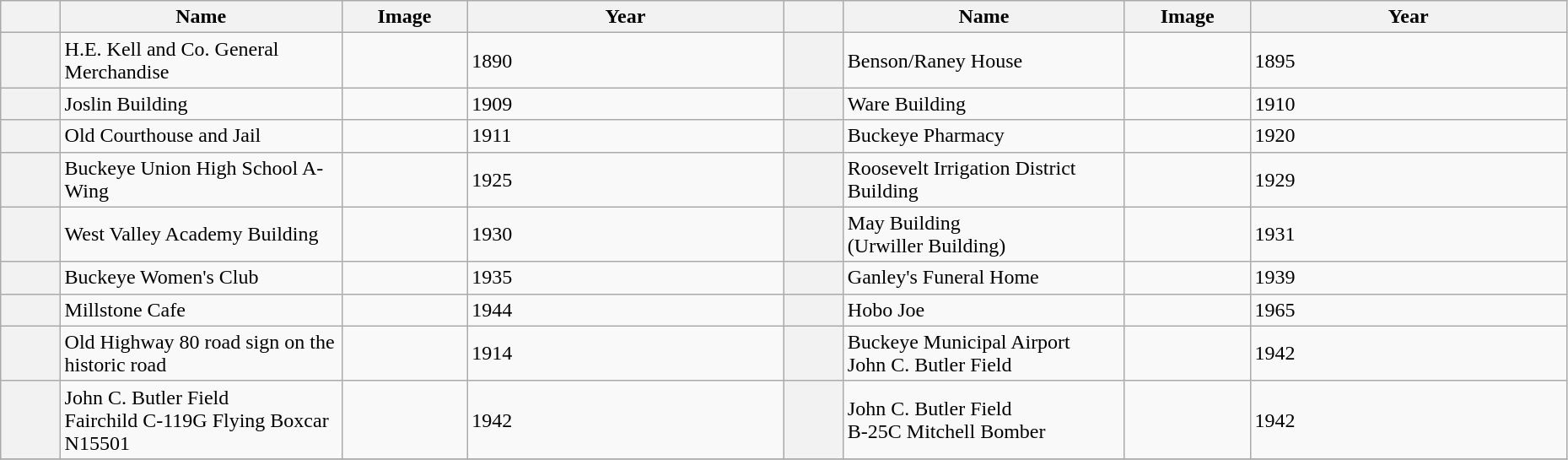<table class="wikitable sortable" style="width:98%">
<tr>
<th></th>
<th width = 18% >Name</th>
<th width = 8% class="unsortable" >Image</th>
<th>Year</th>
<th></th>
<th width = 18% >Name</th>
<th width = 8% class="unsortable" >Image</th>
<th>Year</th>
</tr>
<tr ->
<th></th>
<td>H.E. Kell and Co. General Merchandise</td>
<td></td>
<td>1890</td>
<th></th>
<td>Benson/Raney House</td>
<td></td>
<td>1895</td>
</tr>
<tr ->
<th></th>
<td>Joslin Building</td>
<td></td>
<td>1909</td>
<th></th>
<td>Ware Building</td>
<td></td>
<td>1910</td>
</tr>
<tr ->
<th></th>
<td>Old Courthouse and Jail</td>
<td></td>
<td>1911</td>
<th></th>
<td>Buckeye Pharmacy</td>
<td></td>
<td>1920</td>
</tr>
<tr ->
<th></th>
<td>Buckeye Union High School A-Wing</td>
<td></td>
<td>1925</td>
<th></th>
<td>Roosevelt Irrigation District Building</td>
<td></td>
<td>1929</td>
</tr>
<tr ->
<th></th>
<td>West Valley Academy Building</td>
<td></td>
<td>1930</td>
<th></th>
<td>May Building<br>(Urwiller Building)</td>
<td></td>
<td>1931</td>
</tr>
<tr ->
<th></th>
<td>Buckeye Women's Club</td>
<td></td>
<td>1935</td>
<th></th>
<td>Ganley's Funeral Home</td>
<td></td>
<td>1939</td>
</tr>
<tr ->
<th></th>
<td>Millstone Cafe</td>
<td></td>
<td>1944</td>
<th></th>
<td>Hobo Joe</td>
<td></td>
<td>1965</td>
</tr>
<tr ->
<th></th>
<td>Old Highway 80 road sign on the historic road</td>
<td></td>
<td>1914</td>
<th></th>
<td>Buckeye Municipal Airport<br>John C. Butler Field</td>
<td></td>
<td>1942</td>
</tr>
<tr ->
<th></th>
<td>John C. Butler Field<br>Fairchild C-119G Flying Boxcar N15501</td>
<td></td>
<td>1942</td>
<th></th>
<td>John C. Butler Field<br>B-25C Mitchell Bomber</td>
<td></td>
<td>1942</td>
</tr>
<tr ->
</tr>
</table>
